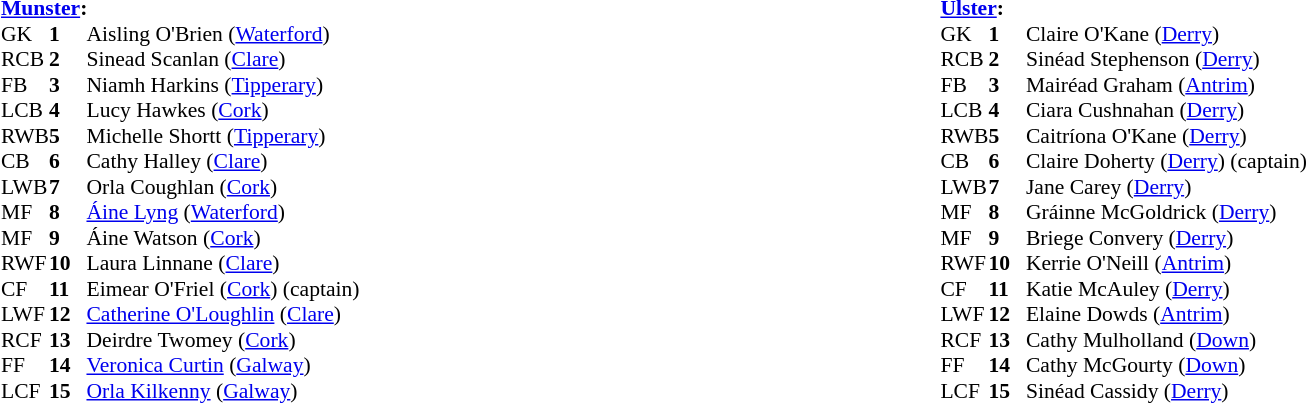<table width="100%">
<tr>
<td valign="top"></td>
<td valign="top" width="50%"><br><table style="font-size: 90%" cellspacing="0" cellpadding="0" align=center>
<tr>
<td colspan="4"><strong><a href='#'>Munster</a>:</strong></td>
</tr>
<tr>
<th width="25"></th>
<th width="25"></th>
</tr>
<tr>
<td>GK</td>
<td><strong>1</strong></td>
<td>Aisling O'Brien (<a href='#'>Waterford</a>)</td>
</tr>
<tr>
<td>RCB</td>
<td><strong>2</strong></td>
<td>Sinead Scanlan (<a href='#'>Clare</a>)</td>
</tr>
<tr>
<td>FB</td>
<td><strong>3</strong></td>
<td>Niamh Harkins (<a href='#'>Tipperary</a>)</td>
</tr>
<tr>
<td>LCB</td>
<td><strong>4</strong></td>
<td>Lucy Hawkes (<a href='#'>Cork</a>)</td>
</tr>
<tr>
<td>RWB</td>
<td><strong>5</strong></td>
<td>Michelle Shortt (<a href='#'>Tipperary</a>)</td>
</tr>
<tr>
<td>CB</td>
<td><strong>6</strong></td>
<td>Cathy Halley (<a href='#'>Clare</a>)</td>
</tr>
<tr>
<td>LWB</td>
<td><strong>7</strong></td>
<td>Orla Coughlan (<a href='#'>Cork</a>)</td>
</tr>
<tr>
<td>MF</td>
<td><strong>8</strong></td>
<td><a href='#'>Áine Lyng</a> (<a href='#'>Waterford</a>)</td>
</tr>
<tr>
<td>MF</td>
<td><strong>9</strong></td>
<td>Áine Watson (<a href='#'>Cork</a>)</td>
</tr>
<tr>
<td>RWF</td>
<td><strong>10</strong></td>
<td>Laura Linnane (<a href='#'>Clare</a>)</td>
</tr>
<tr>
<td>CF</td>
<td><strong>11</strong></td>
<td>Eimear O'Friel (<a href='#'>Cork</a>) (captain)</td>
</tr>
<tr>
<td>LWF</td>
<td><strong>12</strong></td>
<td><a href='#'>Catherine O'Loughlin</a> (<a href='#'>Clare</a>)</td>
</tr>
<tr>
<td>RCF</td>
<td><strong>13</strong></td>
<td>Deirdre Twomey (<a href='#'>Cork</a>)</td>
</tr>
<tr>
<td>FF</td>
<td><strong>14</strong></td>
<td><a href='#'>Veronica Curtin</a> (<a href='#'>Galway</a>)</td>
</tr>
<tr>
<td>LCF</td>
<td><strong>15</strong></td>
<td><a href='#'>Orla Kilkenny</a> (<a href='#'>Galway</a>)</td>
</tr>
<tr>
</tr>
</table>
</td>
<td valign="top" width="50%"><br><table style="font-size: 90%" cellspacing="0" cellpadding="0" align=center>
<tr>
<td colspan="4"><strong><a href='#'>Ulster</a>:</strong></td>
</tr>
<tr>
<th width="25"></th>
<th width="25"></th>
</tr>
<tr>
<td>GK</td>
<td><strong>1</strong></td>
<td>Claire O'Kane (<a href='#'>Derry</a>)</td>
</tr>
<tr>
<td>RCB</td>
<td><strong>2</strong></td>
<td>Sinéad Stephenson (<a href='#'>Derry</a>)</td>
</tr>
<tr>
<td>FB</td>
<td><strong>3</strong></td>
<td>Mairéad Graham (<a href='#'>Antrim</a>)</td>
</tr>
<tr>
<td>LCB</td>
<td><strong>4</strong></td>
<td>Ciara Cushnahan (<a href='#'>Derry</a>)</td>
</tr>
<tr>
<td>RWB</td>
<td><strong>5</strong></td>
<td>Caitríona O'Kane (<a href='#'>Derry</a>)</td>
</tr>
<tr>
<td>CB</td>
<td><strong>6</strong></td>
<td>Claire Doherty (<a href='#'>Derry</a>) (captain)</td>
</tr>
<tr>
<td>LWB</td>
<td><strong>7</strong></td>
<td>Jane Carey (<a href='#'>Derry</a>)</td>
</tr>
<tr>
<td>MF</td>
<td><strong>8</strong></td>
<td>Gráinne McGoldrick (<a href='#'>Derry</a>)</td>
</tr>
<tr>
<td>MF</td>
<td><strong>9</strong></td>
<td>Briege Convery (<a href='#'>Derry</a>)</td>
</tr>
<tr>
<td>RWF</td>
<td><strong>10</strong></td>
<td>Kerrie O'Neill (<a href='#'>Antrim</a>)</td>
</tr>
<tr>
<td>CF</td>
<td><strong>11</strong></td>
<td>Katie McAuley (<a href='#'>Derry</a>)</td>
</tr>
<tr>
<td>LWF</td>
<td><strong>12</strong></td>
<td>Elaine Dowds (<a href='#'>Antrim</a>)</td>
</tr>
<tr>
<td>RCF</td>
<td><strong>13</strong></td>
<td>Cathy Mulholland (<a href='#'>Down</a>)</td>
</tr>
<tr>
<td>FF</td>
<td><strong>14</strong></td>
<td>Cathy McGourty (<a href='#'>Down</a>)</td>
</tr>
<tr>
<td>LCF</td>
<td><strong>15</strong></td>
<td>Sinéad Cassidy (<a href='#'>Derry</a>)</td>
</tr>
<tr>
</tr>
</table>
</td>
</tr>
</table>
